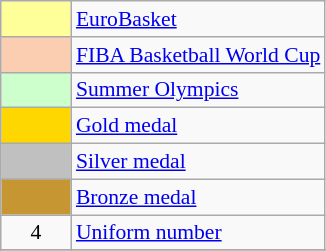<table class="wikitable" style="font-size:90%;">
<tr>
<td style="background-color:#FFFF99" width="40px"></td>
<td><a href='#'>EuroBasket</a></td>
</tr>
<tr>
<td style="background-color:#FBCEB1" width="40px"></td>
<td><a href='#'>FIBA Basketball World Cup</a></td>
</tr>
<tr>
<td style="background-color:#CCFFCC" width="40px"></td>
<td><a href='#'>Summer Olympics</a></td>
</tr>
<tr>
<td style="background-color:gold" width="40px"></td>
<td><a href='#'>Gold medal</a></td>
</tr>
<tr>
<td style="background-color:silver" width="40px"></td>
<td><a href='#'>Silver medal</a></td>
</tr>
<tr>
<td style="background-color:#C69633" width="40px"></td>
<td><a href='#'>Bronze medal</a></td>
</tr>
<tr>
<td style="text-align:center;" width="40px">4</td>
<td><a href='#'>Uniform number</a></td>
</tr>
<tr>
</tr>
</table>
